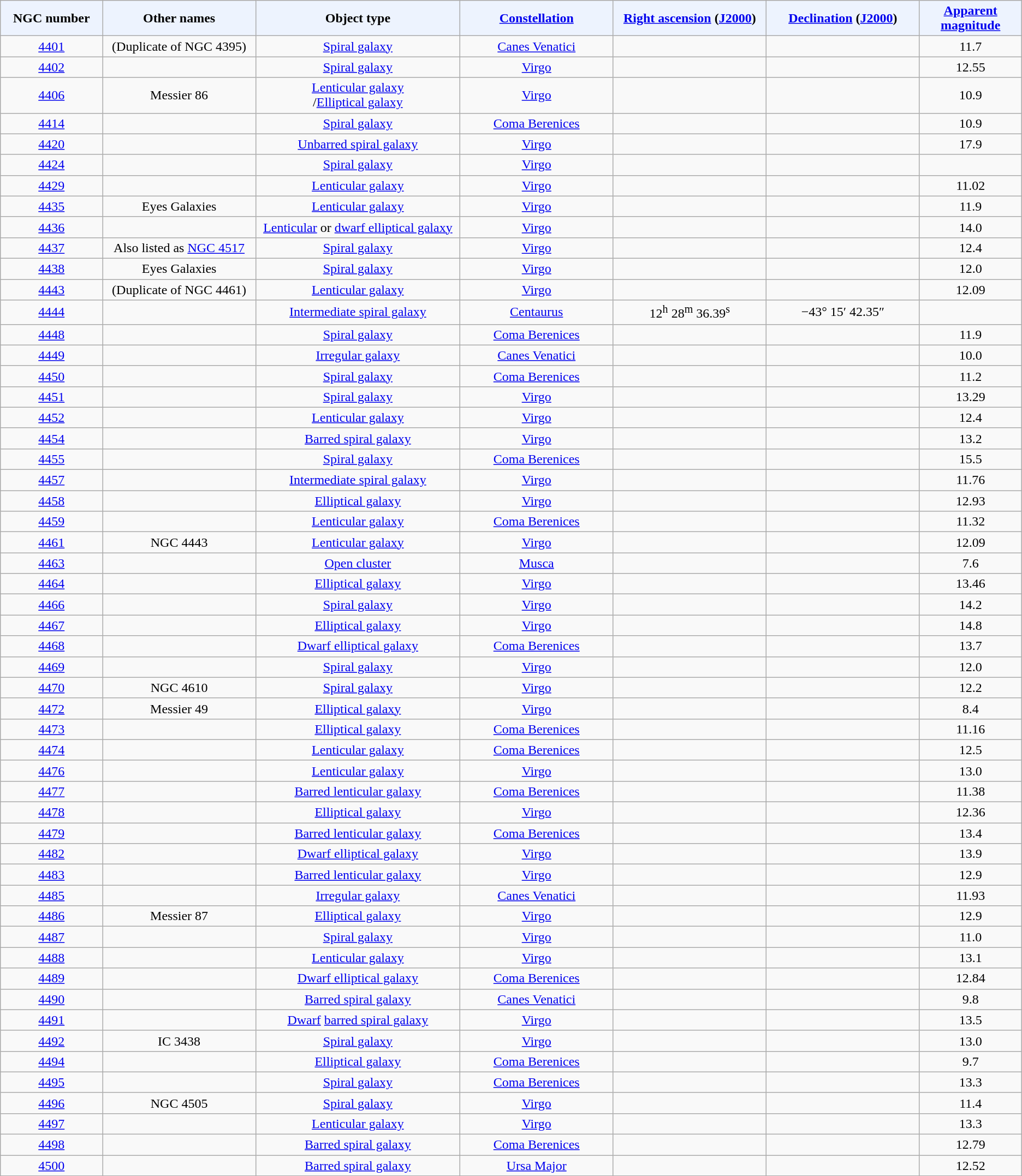<table class="wikitable sortable sticky-header" style="text-align: center;">
<tr>
<th style="background-color:#edf3fe; width: 10%;">NGC number</th>
<th style="background-color:#edf3fe; width: 15%;">Other names</th>
<th style="background-color:#edf3fe; width: 20%;">Object type</th>
<th style="background-color:#edf3fe; width: 15%;"><a href='#'>Constellation</a></th>
<th style="background-color:#edf3fe; width: 15%;"><a href='#'>Right ascension</a> (<a href='#'>J2000</a>)</th>
<th style="background-color:#edf3fe; width: 15%;"><a href='#'>Declination</a> (<a href='#'>J2000</a>)</th>
<th style="background-color:#edf3fe; width: 10%;"><a href='#'>Apparent magnitude</a></th>
</tr>
<tr>
<td><a href='#'>4401</a></td>
<td>(Duplicate of NGC 4395)</td>
<td><a href='#'>Spiral galaxy</a></td>
<td><a href='#'>Canes Venatici</a></td>
<td></td>
<td></td>
<td>11.7</td>
</tr>
<tr>
<td><a href='#'>4402</a></td>
<td></td>
<td><a href='#'>Spiral galaxy</a></td>
<td><a href='#'>Virgo</a></td>
<td></td>
<td></td>
<td>12.55</td>
</tr>
<tr>
<td><a href='#'>4406</a></td>
<td>Messier 86</td>
<td><a href='#'>Lenticular galaxy</a><br>/<a href='#'>Elliptical galaxy</a></td>
<td><a href='#'>Virgo</a></td>
<td></td>
<td></td>
<td>10.9</td>
</tr>
<tr>
<td><a href='#'>4414</a></td>
<td></td>
<td><a href='#'>Spiral galaxy</a></td>
<td><a href='#'>Coma Berenices</a></td>
<td></td>
<td></td>
<td>10.9</td>
</tr>
<tr>
<td><a href='#'>4420</a></td>
<td></td>
<td><a href='#'>Unbarred spiral galaxy</a></td>
<td><a href='#'>Virgo</a></td>
<td></td>
<td></td>
<td>17.9</td>
</tr>
<tr>
<td><a href='#'>4424</a></td>
<td></td>
<td><a href='#'>Spiral galaxy</a></td>
<td><a href='#'>Virgo</a></td>
<td></td>
<td></td>
<td></td>
</tr>
<tr>
<td><a href='#'>4429</a></td>
<td></td>
<td><a href='#'>Lenticular galaxy</a></td>
<td><a href='#'>Virgo</a></td>
<td></td>
<td></td>
<td>11.02</td>
</tr>
<tr>
<td><a href='#'>4435</a></td>
<td>Eyes Galaxies</td>
<td><a href='#'>Lenticular galaxy</a></td>
<td><a href='#'>Virgo</a></td>
<td></td>
<td></td>
<td>11.9</td>
</tr>
<tr>
<td><a href='#'>4436</a></td>
<td></td>
<td><a href='#'>Lenticular</a> or <a href='#'>dwarf elliptical galaxy</a></td>
<td><a href='#'>Virgo</a></td>
<td></td>
<td></td>
<td>14.0</td>
</tr>
<tr>
<td><a href='#'>4437</a></td>
<td>Also listed as <a href='#'>NGC 4517</a></td>
<td><a href='#'>Spiral galaxy</a></td>
<td><a href='#'>Virgo</a></td>
<td></td>
<td></td>
<td>12.4</td>
</tr>
<tr>
<td><a href='#'>4438</a></td>
<td>Eyes Galaxies</td>
<td><a href='#'>Spiral galaxy</a></td>
<td><a href='#'>Virgo</a></td>
<td></td>
<td></td>
<td>12.0</td>
</tr>
<tr>
<td><a href='#'>4443</a></td>
<td>(Duplicate of NGC 4461)</td>
<td><a href='#'>Lenticular galaxy</a></td>
<td><a href='#'>Virgo</a></td>
<td></td>
<td></td>
<td>12.09</td>
</tr>
<tr>
<td><a href='#'>4444</a></td>
<td></td>
<td><a href='#'>Intermediate spiral galaxy</a></td>
<td><a href='#'>Centaurus</a></td>
<td>12<sup>h</sup> 28<sup>m</sup> 36.39<sup>s</sup></td>
<td>−43° 15′ 42.35″</td>
<td></td>
</tr>
<tr>
<td><a href='#'>4448</a></td>
<td></td>
<td><a href='#'>Spiral galaxy</a></td>
<td><a href='#'>Coma Berenices</a></td>
<td></td>
<td></td>
<td>11.9</td>
</tr>
<tr>
<td><a href='#'>4449</a></td>
<td></td>
<td><a href='#'>Irregular galaxy</a></td>
<td><a href='#'>Canes Venatici</a></td>
<td></td>
<td></td>
<td>10.0</td>
</tr>
<tr>
<td><a href='#'>4450</a></td>
<td></td>
<td><a href='#'>Spiral galaxy</a></td>
<td><a href='#'>Coma Berenices</a></td>
<td></td>
<td></td>
<td>11.2</td>
</tr>
<tr>
<td><a href='#'>4451</a></td>
<td></td>
<td><a href='#'>Spiral galaxy</a></td>
<td><a href='#'>Virgo</a></td>
<td></td>
<td></td>
<td>13.29</td>
</tr>
<tr>
<td><a href='#'>4452</a></td>
<td></td>
<td><a href='#'>Lenticular galaxy</a></td>
<td><a href='#'>Virgo</a></td>
<td></td>
<td></td>
<td>12.4</td>
</tr>
<tr>
<td><a href='#'>4454</a></td>
<td></td>
<td><a href='#'>Barred spiral galaxy</a></td>
<td><a href='#'>Virgo</a></td>
<td></td>
<td></td>
<td>13.2</td>
</tr>
<tr>
<td><a href='#'>4455</a></td>
<td></td>
<td><a href='#'>Spiral galaxy</a></td>
<td><a href='#'>Coma Berenices</a></td>
<td></td>
<td></td>
<td>15.5</td>
</tr>
<tr>
<td><a href='#'>4457</a></td>
<td></td>
<td><a href='#'>Intermediate spiral galaxy</a></td>
<td><a href='#'>Virgo</a></td>
<td></td>
<td></td>
<td>11.76</td>
</tr>
<tr>
<td><a href='#'>4458</a></td>
<td></td>
<td><a href='#'>Elliptical galaxy</a></td>
<td><a href='#'>Virgo</a></td>
<td></td>
<td></td>
<td>12.93</td>
</tr>
<tr>
<td><a href='#'>4459</a></td>
<td></td>
<td><a href='#'>Lenticular galaxy</a></td>
<td><a href='#'>Coma Berenices</a></td>
<td></td>
<td></td>
<td>11.32</td>
</tr>
<tr>
<td><a href='#'>4461</a></td>
<td>NGC 4443</td>
<td><a href='#'>Lenticular galaxy</a></td>
<td><a href='#'>Virgo</a></td>
<td></td>
<td></td>
<td>12.09</td>
</tr>
<tr>
<td><a href='#'>4463</a></td>
<td></td>
<td><a href='#'>Open cluster</a></td>
<td><a href='#'>Musca</a></td>
<td></td>
<td></td>
<td>7.6</td>
</tr>
<tr>
<td><a href='#'>4464</a></td>
<td></td>
<td><a href='#'>Elliptical galaxy</a></td>
<td><a href='#'>Virgo</a></td>
<td></td>
<td></td>
<td>13.46</td>
</tr>
<tr>
<td><a href='#'>4466</a></td>
<td></td>
<td><a href='#'>Spiral galaxy</a></td>
<td><a href='#'>Virgo</a></td>
<td></td>
<td></td>
<td>14.2</td>
</tr>
<tr>
<td><a href='#'>4467</a></td>
<td></td>
<td><a href='#'>Elliptical galaxy</a></td>
<td><a href='#'>Virgo</a></td>
<td></td>
<td></td>
<td>14.8</td>
</tr>
<tr>
<td><a href='#'>4468</a></td>
<td></td>
<td><a href='#'>Dwarf elliptical galaxy</a></td>
<td><a href='#'>Coma Berenices</a></td>
<td></td>
<td></td>
<td>13.7</td>
</tr>
<tr>
<td><a href='#'>4469</a></td>
<td></td>
<td><a href='#'>Spiral galaxy</a></td>
<td><a href='#'>Virgo</a></td>
<td></td>
<td></td>
<td>12.0</td>
</tr>
<tr>
<td><a href='#'>4470</a></td>
<td>NGC 4610</td>
<td><a href='#'>Spiral galaxy</a></td>
<td><a href='#'>Virgo</a></td>
<td></td>
<td></td>
<td>12.2</td>
</tr>
<tr>
<td><a href='#'>4472</a></td>
<td>Messier 49</td>
<td><a href='#'>Elliptical galaxy</a></td>
<td><a href='#'>Virgo</a></td>
<td></td>
<td></td>
<td>8.4</td>
</tr>
<tr>
<td><a href='#'>4473</a></td>
<td></td>
<td><a href='#'>Elliptical galaxy</a></td>
<td><a href='#'>Coma Berenices</a></td>
<td></td>
<td></td>
<td>11.16</td>
</tr>
<tr>
<td><a href='#'>4474</a></td>
<td></td>
<td><a href='#'>Lenticular galaxy</a></td>
<td><a href='#'>Coma Berenices</a></td>
<td></td>
<td></td>
<td>12.5</td>
</tr>
<tr>
<td><a href='#'>4476</a></td>
<td></td>
<td><a href='#'>Lenticular galaxy</a></td>
<td><a href='#'>Virgo</a></td>
<td></td>
<td></td>
<td>13.0</td>
</tr>
<tr>
<td><a href='#'>4477</a></td>
<td></td>
<td><a href='#'>Barred lenticular galaxy</a></td>
<td><a href='#'>Coma Berenices</a></td>
<td></td>
<td></td>
<td>11.38</td>
</tr>
<tr>
<td><a href='#'>4478</a></td>
<td></td>
<td><a href='#'>Elliptical galaxy</a></td>
<td><a href='#'>Virgo</a></td>
<td></td>
<td></td>
<td>12.36</td>
</tr>
<tr>
<td><a href='#'>4479</a></td>
<td></td>
<td><a href='#'>Barred lenticular galaxy</a></td>
<td><a href='#'>Coma Berenices</a></td>
<td></td>
<td></td>
<td>13.4</td>
</tr>
<tr>
<td><a href='#'>4482</a></td>
<td></td>
<td><a href='#'>Dwarf elliptical galaxy</a></td>
<td><a href='#'>Virgo</a></td>
<td></td>
<td></td>
<td>13.9</td>
</tr>
<tr>
<td><a href='#'>4483</a></td>
<td></td>
<td><a href='#'>Barred lenticular galaxy</a></td>
<td><a href='#'>Virgo</a></td>
<td></td>
<td></td>
<td>12.9</td>
</tr>
<tr>
<td><a href='#'>4485</a></td>
<td></td>
<td><a href='#'>Irregular galaxy</a></td>
<td><a href='#'>Canes Venatici</a></td>
<td></td>
<td></td>
<td>11.93</td>
</tr>
<tr>
<td><a href='#'>4486</a></td>
<td>Messier 87</td>
<td><a href='#'>Elliptical galaxy</a></td>
<td><a href='#'>Virgo</a></td>
<td></td>
<td></td>
<td>12.9</td>
</tr>
<tr>
<td><a href='#'>4487</a></td>
<td></td>
<td><a href='#'>Spiral galaxy</a></td>
<td><a href='#'>Virgo</a></td>
<td></td>
<td></td>
<td>11.0</td>
</tr>
<tr>
<td><a href='#'>4488</a></td>
<td></td>
<td><a href='#'>Lenticular galaxy</a></td>
<td><a href='#'>Virgo</a></td>
<td></td>
<td></td>
<td>13.1</td>
</tr>
<tr>
<td><a href='#'>4489</a></td>
<td></td>
<td><a href='#'>Dwarf elliptical galaxy</a></td>
<td><a href='#'>Coma Berenices</a></td>
<td></td>
<td></td>
<td>12.84</td>
</tr>
<tr>
<td><a href='#'>4490</a></td>
<td></td>
<td><a href='#'>Barred spiral galaxy</a></td>
<td><a href='#'>Canes Venatici</a></td>
<td></td>
<td></td>
<td>9.8</td>
</tr>
<tr>
<td><a href='#'>4491</a></td>
<td></td>
<td><a href='#'>Dwarf</a> <a href='#'>barred spiral galaxy</a></td>
<td><a href='#'>Virgo</a></td>
<td></td>
<td></td>
<td>13.5</td>
</tr>
<tr>
<td><a href='#'>4492</a></td>
<td>IC 3438</td>
<td><a href='#'>Spiral galaxy</a></td>
<td><a href='#'>Virgo</a></td>
<td></td>
<td></td>
<td>13.0</td>
</tr>
<tr>
<td><a href='#'>4494</a></td>
<td></td>
<td><a href='#'>Elliptical galaxy</a></td>
<td><a href='#'>Coma Berenices</a></td>
<td></td>
<td></td>
<td>9.7</td>
</tr>
<tr>
<td><a href='#'>4495</a></td>
<td></td>
<td><a href='#'>Spiral galaxy</a></td>
<td><a href='#'>Coma Berenices</a></td>
<td></td>
<td></td>
<td>13.3</td>
</tr>
<tr>
<td><a href='#'>4496</a></td>
<td>NGC 4505</td>
<td><a href='#'>Spiral galaxy</a></td>
<td><a href='#'>Virgo</a></td>
<td></td>
<td></td>
<td>11.4</td>
</tr>
<tr>
<td><a href='#'>4497</a></td>
<td></td>
<td><a href='#'>Lenticular galaxy</a></td>
<td><a href='#'>Virgo</a></td>
<td></td>
<td></td>
<td>13.3</td>
</tr>
<tr>
<td><a href='#'>4498</a></td>
<td></td>
<td><a href='#'>Barred spiral galaxy</a></td>
<td><a href='#'>Coma Berenices</a></td>
<td></td>
<td></td>
<td>12.79</td>
</tr>
<tr>
<td><a href='#'>4500</a></td>
<td></td>
<td><a href='#'>Barred spiral galaxy</a></td>
<td><a href='#'>Ursa Major</a></td>
<td></td>
<td></td>
<td>12.52</td>
</tr>
<tr>
</tr>
</table>
